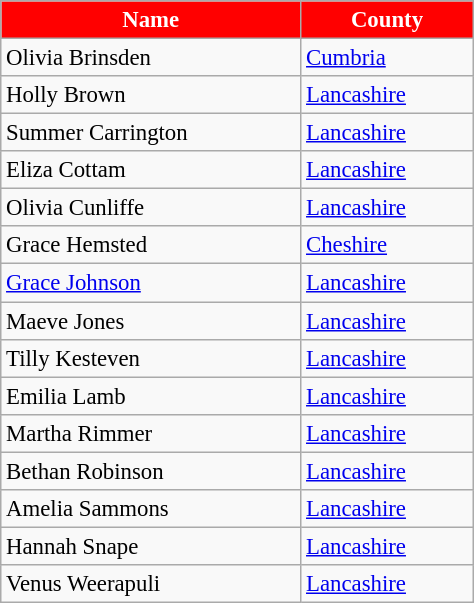<table class="wikitable"  style="font-size:95%; width:25%;">
<tr>
<th style="background:red; color:white">Name</th>
<th style="background:red; color:white">County</th>
</tr>
<tr>
<td>Olivia Brinsden</td>
<td><a href='#'>Cumbria</a></td>
</tr>
<tr>
<td>Holly Brown</td>
<td><a href='#'>Lancashire</a></td>
</tr>
<tr>
<td>Summer Carrington</td>
<td><a href='#'>Lancashire</a></td>
</tr>
<tr>
<td>Eliza Cottam</td>
<td><a href='#'>Lancashire</a></td>
</tr>
<tr>
<td>Olivia Cunliffe</td>
<td><a href='#'>Lancashire</a></td>
</tr>
<tr>
<td>Grace Hemsted</td>
<td><a href='#'>Cheshire</a></td>
</tr>
<tr>
<td><a href='#'>Grace Johnson</a></td>
<td><a href='#'>Lancashire</a></td>
</tr>
<tr>
<td>Maeve Jones</td>
<td><a href='#'>Lancashire</a></td>
</tr>
<tr>
<td>Tilly Kesteven</td>
<td><a href='#'>Lancashire</a></td>
</tr>
<tr>
<td>Emilia Lamb</td>
<td><a href='#'>Lancashire</a></td>
</tr>
<tr>
<td>Martha Rimmer</td>
<td><a href='#'>Lancashire</a></td>
</tr>
<tr>
<td>Bethan Robinson</td>
<td><a href='#'>Lancashire</a></td>
</tr>
<tr>
<td>Amelia Sammons</td>
<td><a href='#'>Lancashire</a></td>
</tr>
<tr>
<td>Hannah Snape</td>
<td><a href='#'>Lancashire</a></td>
</tr>
<tr>
<td>Venus Weerapuli</td>
<td><a href='#'>Lancashire</a></td>
</tr>
</table>
